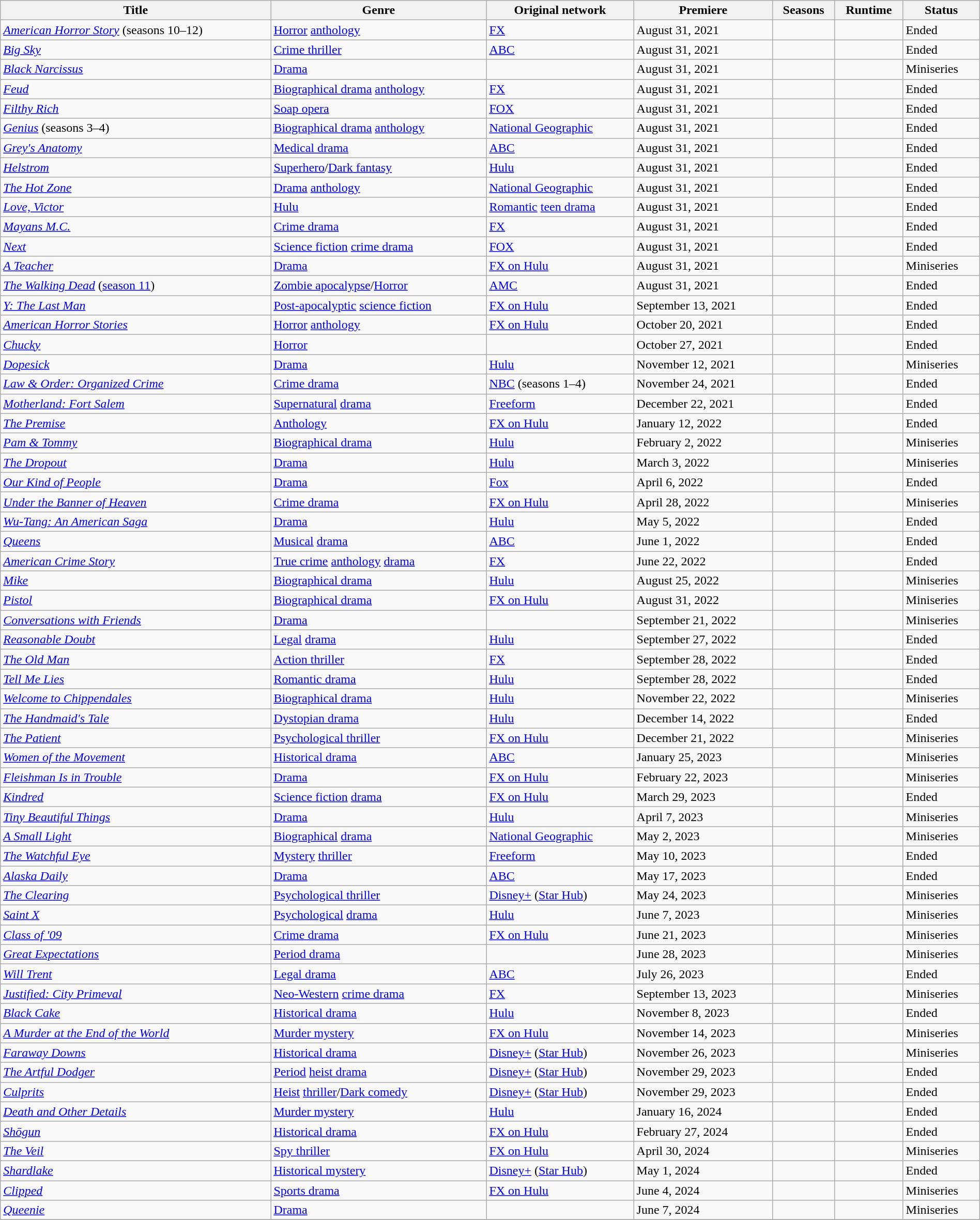<table class="wikitable sortable" style="width:100%;">
<tr>
<th>Title</th>
<th>Genre</th>
<th>Original network</th>
<th>Premiere</th>
<th>Seasons</th>
<th>Runtime</th>
<th>Status</th>
</tr>
<tr>
<td><em><a href='#'>American Horror Story</a></em> (seasons 10–12)</td>
<td><a href='#'>Horror</a> <a href='#'>anthology</a></td>
<td><a href='#'>FX</a></td>
<td>August 31, 2021</td>
<td></td>
<td></td>
<td>Ended</td>
</tr>
<tr>
<td><em><a href='#'>Big Sky</a></em></td>
<td><a href='#'>Crime thriller</a></td>
<td><a href='#'>ABC</a></td>
<td>August 31, 2021</td>
<td></td>
<td></td>
<td>Ended</td>
</tr>
<tr>
<td><em><a href='#'>Black Narcissus</a></em></td>
<td><a href='#'>Drama</a></td>
<td></td>
<td>August 31, 2021</td>
<td></td>
<td></td>
<td>Miniseries</td>
</tr>
<tr>
<td><em><a href='#'>Feud</a></em></td>
<td><a href='#'>Biographical drama</a> <a href='#'>anthology</a></td>
<td><a href='#'>FX</a></td>
<td>August 31, 2021</td>
<td></td>
<td></td>
<td>Ended</td>
</tr>
<tr>
<td><em><a href='#'>Filthy Rich</a></em></td>
<td><a href='#'>Soap opera</a></td>
<td><a href='#'>FOX</a></td>
<td>August 31, 2021</td>
<td></td>
<td></td>
<td>Ended</td>
</tr>
<tr>
<td><em><a href='#'>Genius</a></em> (seasons 3–4)</td>
<td><a href='#'>Biographical drama</a> <a href='#'>anthology</a></td>
<td><a href='#'>National Geographic</a></td>
<td>August 31, 2021</td>
<td></td>
<td></td>
<td>Ended</td>
</tr>
<tr>
<td><em><a href='#'>Grey's Anatomy</a></em></td>
<td><a href='#'>Medical drama</a></td>
<td><a href='#'>ABC</a></td>
<td>August 31, 2021</td>
<td></td>
<td></td>
<td>Ended</td>
</tr>
<tr>
<td><em><a href='#'>Helstrom</a></em></td>
<td><a href='#'>Superhero</a>/<a href='#'>Dark fantasy</a></td>
<td><a href='#'>Hulu</a></td>
<td>August 31, 2021</td>
<td></td>
<td></td>
<td>Ended</td>
</tr>
<tr>
<td><em><a href='#'>The Hot Zone</a></em></td>
<td><a href='#'>Drama</a> <a href='#'>anthology</a></td>
<td><a href='#'>National Geographic</a></td>
<td>August 31, 2021</td>
<td></td>
<td></td>
<td>Ended</td>
</tr>
<tr>
<td><em><a href='#'>Love, Victor</a></em></td>
<td><a href='#'>Hulu</a></td>
<td><a href='#'>Romantic</a> <a href='#'>teen drama</a></td>
<td>August 31, 2021</td>
<td></td>
<td></td>
<td>Ended</td>
</tr>
<tr>
<td><em><a href='#'>Mayans M.C.</a></em></td>
<td><a href='#'>Crime drama</a></td>
<td><a href='#'>FX</a></td>
<td>August 31, 2021</td>
<td></td>
<td></td>
<td>Ended</td>
</tr>
<tr>
<td><em><a href='#'>Next</a></em></td>
<td><a href='#'>Science fiction</a> <a href='#'>crime drama</a></td>
<td><a href='#'>FOX</a></td>
<td>August 31, 2021</td>
<td></td>
<td></td>
<td>Ended</td>
</tr>
<tr>
<td><em><a href='#'>A Teacher</a></em></td>
<td><a href='#'>Drama</a></td>
<td><a href='#'>FX on Hulu</a></td>
<td>August 31, 2021</td>
<td></td>
<td></td>
<td>Miniseries</td>
</tr>
<tr>
<td><em><a href='#'>The Walking Dead</a></em> (<a href='#'>season 11</a>)</td>
<td><a href='#'>Zombie apocalypse</a>/<a href='#'>Horror</a></td>
<td><a href='#'>AMC</a></td>
<td>August 31, 2021</td>
<td></td>
<td></td>
<td>Ended</td>
</tr>
<tr>
<td><em><a href='#'>Y: The Last Man</a></em></td>
<td><a href='#'>Post-apocalyptic</a> <a href='#'>science fiction</a></td>
<td><a href='#'>FX on Hulu</a></td>
<td>September 13, 2021</td>
<td></td>
<td></td>
<td>Ended</td>
</tr>
<tr>
<td><em><a href='#'>American Horror Stories</a></em></td>
<td><a href='#'>Horror</a> <a href='#'>anthology</a></td>
<td><a href='#'>FX on Hulu</a></td>
<td>October 20, 2021</td>
<td></td>
<td></td>
<td>Ended</td>
</tr>
<tr>
<td><em><a href='#'>Chucky</a></em></td>
<td><a href='#'>Horror</a></td>
<td></td>
<td>October 27, 2021</td>
<td></td>
<td></td>
<td>Ended</td>
</tr>
<tr>
<td><em><a href='#'>Dopesick</a></em></td>
<td><a href='#'>Drama</a></td>
<td><a href='#'>Hulu</a></td>
<td>November 12, 2021</td>
<td></td>
<td></td>
<td>Miniseries</td>
</tr>
<tr>
<td><em><a href='#'>Law & Order: Organized Crime</a></em></td>
<td><a href='#'>Crime drama</a></td>
<td><a href='#'>NBC</a> (seasons 1–4)</td>
<td>November 24, 2021</td>
<td></td>
<td></td>
<td>Ended</td>
</tr>
<tr>
<td><em><a href='#'>Motherland: Fort Salem</a></em></td>
<td><a href='#'>Supernatural</a> <a href='#'>drama</a></td>
<td><a href='#'>Freeform</a></td>
<td>December 22, 2021</td>
<td></td>
<td></td>
<td>Ended</td>
</tr>
<tr>
<td><em><a href='#'>The Premise</a></em></td>
<td><a href='#'>Anthology</a></td>
<td><a href='#'>FX on Hulu</a></td>
<td>January 12, 2022</td>
<td></td>
<td></td>
<td>Ended</td>
</tr>
<tr>
<td><em><a href='#'>Pam & Tommy</a></em></td>
<td><a href='#'>Biographical drama</a></td>
<td><a href='#'>Hulu</a></td>
<td>February 2, 2022</td>
<td></td>
<td></td>
<td>Miniseries</td>
</tr>
<tr>
<td><em><a href='#'>The Dropout</a></em></td>
<td><a href='#'>Drama</a></td>
<td><a href='#'>Hulu</a></td>
<td>March 3, 2022</td>
<td></td>
<td></td>
<td>Miniseries</td>
</tr>
<tr>
<td><em><a href='#'>Our Kind of People</a></em></td>
<td><a href='#'>Drama</a></td>
<td><a href='#'>Fox</a></td>
<td>April 6, 2022</td>
<td></td>
<td></td>
<td>Ended</td>
</tr>
<tr>
<td><em><a href='#'>Under the Banner of Heaven</a></em></td>
<td><a href='#'>Crime drama</a></td>
<td><a href='#'>FX on Hulu</a></td>
<td>April 28, 2022</td>
<td></td>
<td></td>
<td>Miniseries</td>
</tr>
<tr>
<td><em><a href='#'>Wu-Tang: An American Saga</a></em></td>
<td><a href='#'>Drama</a></td>
<td><a href='#'>Hulu</a></td>
<td>May 5, 2022</td>
<td></td>
<td></td>
<td>Ended</td>
</tr>
<tr>
<td><em><a href='#'>Queens</a></em></td>
<td><a href='#'>Musical</a> <a href='#'>drama</a></td>
<td><a href='#'>ABC</a></td>
<td>June 1, 2022</td>
<td></td>
<td></td>
<td>Ended</td>
</tr>
<tr>
<td><em><a href='#'>American Crime Story</a></em></td>
<td><a href='#'>True crime</a> <a href='#'>anthology</a> <a href='#'>drama</a></td>
<td><a href='#'>FX</a></td>
<td>June 22, 2022</td>
<td></td>
<td></td>
<td>Ended</td>
</tr>
<tr>
<td><em><a href='#'>Mike</a></em></td>
<td><a href='#'>Biographical drama</a></td>
<td><a href='#'>Hulu</a></td>
<td>August 25, 2022</td>
<td></td>
<td></td>
<td>Miniseries</td>
</tr>
<tr>
<td><em><a href='#'>Pistol</a></em></td>
<td><a href='#'>Biographical drama</a></td>
<td><a href='#'>FX on Hulu</a></td>
<td>August 31, 2022</td>
<td></td>
<td></td>
<td>Miniseries</td>
</tr>
<tr>
<td><em><a href='#'>Conversations with Friends</a></em></td>
<td><a href='#'>Drama</a></td>
<td></td>
<td>September 21, 2022</td>
<td></td>
<td></td>
<td>Miniseries</td>
</tr>
<tr>
<td><em><a href='#'>Reasonable Doubt</a></em></td>
<td><a href='#'>Legal</a> <a href='#'>drama</a></td>
<td><a href='#'>Hulu</a></td>
<td>September 27, 2022</td>
<td></td>
<td></td>
<td>Ended</td>
</tr>
<tr>
<td><em><a href='#'>The Old Man</a></em></td>
<td><a href='#'>Action thriller</a></td>
<td><a href='#'>FX</a></td>
<td>September 28, 2022</td>
<td></td>
<td></td>
<td>Ended</td>
</tr>
<tr>
<td><em><a href='#'>Tell Me Lies</a></em></td>
<td><a href='#'>Romantic drama</a></td>
<td><a href='#'>Hulu</a></td>
<td>September 28, 2022</td>
<td></td>
<td></td>
<td>Ended</td>
</tr>
<tr>
<td><em><a href='#'>Welcome to Chippendales</a></em></td>
<td><a href='#'>Biographical drama</a></td>
<td><a href='#'>Hulu</a></td>
<td>November 22, 2022</td>
<td></td>
<td></td>
<td>Miniseries</td>
</tr>
<tr>
<td><em><a href='#'>The Handmaid's Tale</a></em></td>
<td><a href='#'>Dystopian drama</a></td>
<td><a href='#'>Hulu</a></td>
<td>December 14, 2022</td>
<td></td>
<td></td>
<td>Ended</td>
</tr>
<tr>
<td><em><a href='#'>The Patient</a></em></td>
<td><a href='#'>Psychological thriller</a></td>
<td><a href='#'>FX on Hulu</a></td>
<td>December 21, 2022</td>
<td></td>
<td></td>
<td>Miniseries</td>
</tr>
<tr>
<td><em><a href='#'>Women of the Movement</a></em></td>
<td><a href='#'>Historical drama</a></td>
<td><a href='#'>ABC</a></td>
<td>January 25, 2023</td>
<td></td>
<td></td>
<td>Miniseries</td>
</tr>
<tr>
<td><em><a href='#'>Fleishman Is in Trouble</a></em></td>
<td><a href='#'>Drama</a></td>
<td><a href='#'>FX on Hulu</a></td>
<td>February 22, 2023</td>
<td></td>
<td></td>
<td>Miniseries</td>
</tr>
<tr>
<td><em><a href='#'>Kindred</a></em></td>
<td><a href='#'>Science fiction</a> <a href='#'>drama</a></td>
<td><a href='#'>FX on Hulu</a></td>
<td>March 29, 2023</td>
<td></td>
<td></td>
<td>Ended</td>
</tr>
<tr>
<td><em><a href='#'>Tiny Beautiful Things</a></em></td>
<td><a href='#'>Drama</a></td>
<td><a href='#'>Hulu</a></td>
<td>April 7, 2023</td>
<td></td>
<td></td>
<td>Miniseries</td>
</tr>
<tr>
<td><em><a href='#'>A Small Light</a></em></td>
<td><a href='#'>Biographical</a> <a href='#'>drama</a></td>
<td><a href='#'>National Geographic</a></td>
<td>May 2, 2023</td>
<td></td>
<td></td>
<td>Miniseries</td>
</tr>
<tr>
<td><em><a href='#'>The Watchful Eye</a></em></td>
<td><a href='#'>Mystery</a> <a href='#'>thriller</a></td>
<td><a href='#'>Freeform</a></td>
<td>May 10, 2023</td>
<td></td>
<td></td>
<td>Ended</td>
</tr>
<tr>
<td><em><a href='#'>Alaska Daily</a></em></td>
<td><a href='#'>Drama</a></td>
<td><a href='#'>ABC</a></td>
<td>May 17, 2023</td>
<td></td>
<td></td>
<td>Ended</td>
</tr>
<tr>
<td><em><a href='#'>The Clearing</a></em></td>
<td><a href='#'>Psychological thriller</a></td>
<td><a href='#'>Disney+</a> (<a href='#'>Star Hub</a>)</td>
<td>May 24, 2023</td>
<td></td>
<td></td>
<td>Miniseries</td>
</tr>
<tr>
<td><em><a href='#'>Saint X</a></em></td>
<td><a href='#'>Psychological</a> <a href='#'>drama</a></td>
<td><a href='#'>Hulu</a></td>
<td>June 7, 2023</td>
<td></td>
<td></td>
<td>Miniseries</td>
</tr>
<tr>
<td><em><a href='#'>Class of '09</a></em></td>
<td><a href='#'>Crime drama</a></td>
<td><a href='#'>FX on Hulu</a></td>
<td>June 21, 2023</td>
<td></td>
<td></td>
<td>Miniseries</td>
</tr>
<tr>
<td><em><a href='#'>Great Expectations</a></em></td>
<td><a href='#'>Period drama</a></td>
<td></td>
<td>June 28, 2023</td>
<td></td>
<td></td>
<td>Miniseries</td>
</tr>
<tr>
<td><em><a href='#'>Will Trent</a></em></td>
<td><a href='#'>Legal drama</a></td>
<td><a href='#'>ABC</a></td>
<td>July 26, 2023</td>
<td></td>
<td></td>
<td>Ended</td>
</tr>
<tr>
<td><em><a href='#'>Justified: City Primeval</a></em></td>
<td><a href='#'>Neo-Western</a> <a href='#'>crime drama</a></td>
<td><a href='#'>FX</a></td>
<td>September 13, 2023</td>
<td></td>
<td></td>
<td>Miniseries</td>
</tr>
<tr>
<td><em><a href='#'>Black Cake</a></em></td>
<td><a href='#'>Historical drama</a></td>
<td><a href='#'>Hulu</a></td>
<td>November 8, 2023</td>
<td></td>
<td></td>
<td>Ended</td>
</tr>
<tr>
<td><em><a href='#'>A Murder at the End of the World</a></em></td>
<td><a href='#'>Murder mystery</a></td>
<td><a href='#'>FX on Hulu</a></td>
<td>November 14, 2023</td>
<td></td>
<td></td>
<td>Miniseries</td>
</tr>
<tr>
<td><em><a href='#'>Faraway Downs</a></em></td>
<td><a href='#'>Historical drama</a></td>
<td><a href='#'>Disney+</a> (<a href='#'>Star Hub</a>)</td>
<td>November 26, 2023</td>
<td></td>
<td></td>
<td>Miniseries</td>
</tr>
<tr>
<td><em><a href='#'>The Artful Dodger</a></em></td>
<td><a href='#'>Period</a> <a href='#'>heist drama</a></td>
<td><a href='#'>Disney+</a> (<a href='#'>Star Hub</a>)</td>
<td>November 29, 2023</td>
<td></td>
<td></td>
<td>Ended</td>
</tr>
<tr>
<td><em><a href='#'>Culprits</a></em></td>
<td><a href='#'>Heist</a> <a href='#'>thriller</a>/<a href='#'>Dark comedy</a></td>
<td><a href='#'>Disney+</a> (<a href='#'>Star Hub</a>)</td>
<td>November 29, 2023</td>
<td></td>
<td></td>
<td>Ended</td>
</tr>
<tr>
<td><em><a href='#'>Death and Other Details</a></em></td>
<td><a href='#'>Murder mystery</a></td>
<td><a href='#'>Hulu</a></td>
<td>January 16, 2024</td>
<td></td>
<td></td>
<td>Ended</td>
</tr>
<tr>
<td><em><a href='#'>Shōgun</a></em></td>
<td><a href='#'>Historical drama</a></td>
<td><a href='#'>FX on Hulu</a></td>
<td>February 27, 2024</td>
<td></td>
<td></td>
<td>Ended</td>
</tr>
<tr>
<td><em><a href='#'>The Veil</a></em></td>
<td><a href='#'>Spy thriller</a></td>
<td><a href='#'>FX on Hulu</a></td>
<td>April 30, 2024</td>
<td></td>
<td></td>
<td>Miniseries</td>
</tr>
<tr>
<td><em><a href='#'>Shardlake</a></em></td>
<td><a href='#'>Historical mystery</a></td>
<td><a href='#'>Disney+</a> (<a href='#'>Star Hub</a>)</td>
<td>May 1, 2024</td>
<td></td>
<td></td>
<td>Ended</td>
</tr>
<tr>
<td><em><a href='#'>Clipped</a></em></td>
<td><a href='#'>Sports drama</a></td>
<td><a href='#'>FX on Hulu</a></td>
<td>June 4, 2024</td>
<td></td>
<td></td>
<td>Miniseries</td>
</tr>
<tr>
<td><em><a href='#'>Queenie</a></em></td>
<td><a href='#'>Drama</a></td>
<td></td>
<td>June 7, 2024</td>
<td></td>
<td></td>
<td>Miniseries</td>
</tr>
<tr>
</tr>
</table>
